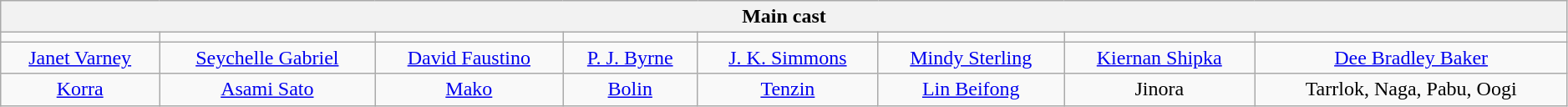<table class="wikitable" style="width:99%; text-align:center;">
<tr>
<th colspan=9>Main cast</th>
</tr>
<tr m>
<td></td>
<td></td>
<td></td>
<td></td>
<td></td>
<td></td>
<td></td>
<td></td>
</tr>
<tr>
<td><a href='#'>Janet Varney</a></td>
<td><a href='#'>Seychelle Gabriel</a></td>
<td><a href='#'>David Faustino</a></td>
<td><a href='#'>P. J. Byrne</a></td>
<td><a href='#'>J. K. Simmons</a></td>
<td><a href='#'>Mindy Sterling</a></td>
<td><a href='#'>Kiernan Shipka</a></td>
<td><a href='#'>Dee Bradley Baker</a></td>
</tr>
<tr>
<td><a href='#'>Korra</a></td>
<td><a href='#'>Asami Sato</a></td>
<td><a href='#'>Mako</a></td>
<td><a href='#'>Bolin</a></td>
<td><a href='#'>Tenzin</a></td>
<td><a href='#'>Lin Beifong</a></td>
<td>Jinora</td>
<td>Tarrlok, Naga, Pabu, Oogi</td>
</tr>
</table>
